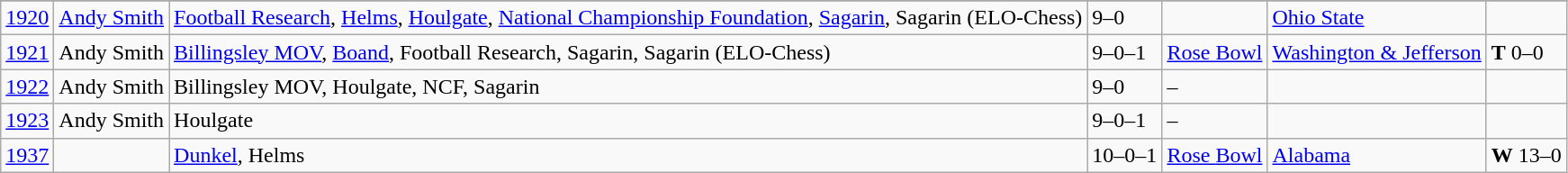<table class="wikitable">
<tr>
</tr>
<tr>
<td><a href='#'>1920</a></td>
<td><a href='#'>Andy Smith</a></td>
<td><a href='#'>Football Research</a>, <a href='#'>Helms</a>, <a href='#'>Houlgate</a>, <a href='#'>National Championship Foundation</a>, <a href='#'>Sagarin</a>, Sagarin (ELO-Chess)</td>
<td>9–0</td>
<td></td>
<td><a href='#'>Ohio State</a></td>
<td></td>
</tr>
<tr>
<td><a href='#'>1921</a></td>
<td>Andy Smith</td>
<td><a href='#'>Billingsley MOV</a>, <a href='#'>Boand</a>, Football Research, Sagarin, Sagarin (ELO-Chess)</td>
<td>9–0–1</td>
<td><a href='#'>Rose Bowl</a></td>
<td><a href='#'>Washington & Jefferson</a></td>
<td><strong>T</strong> 0–0</td>
</tr>
<tr>
<td><a href='#'>1922</a></td>
<td>Andy Smith</td>
<td>Billingsley MOV, Houlgate, NCF, Sagarin</td>
<td>9–0</td>
<td>–</td>
<td></td>
<td></td>
</tr>
<tr>
<td><a href='#'>1923</a></td>
<td>Andy Smith</td>
<td>Houlgate</td>
<td>9–0–1</td>
<td>–</td>
<td></td>
<td></td>
</tr>
<tr>
<td><a href='#'>1937</a></td>
<td></td>
<td><a href='#'>Dunkel</a>, Helms</td>
<td>10–0–1</td>
<td><a href='#'>Rose Bowl</a></td>
<td><a href='#'>Alabama</a></td>
<td><strong>W</strong> 13–0</td>
</tr>
</table>
